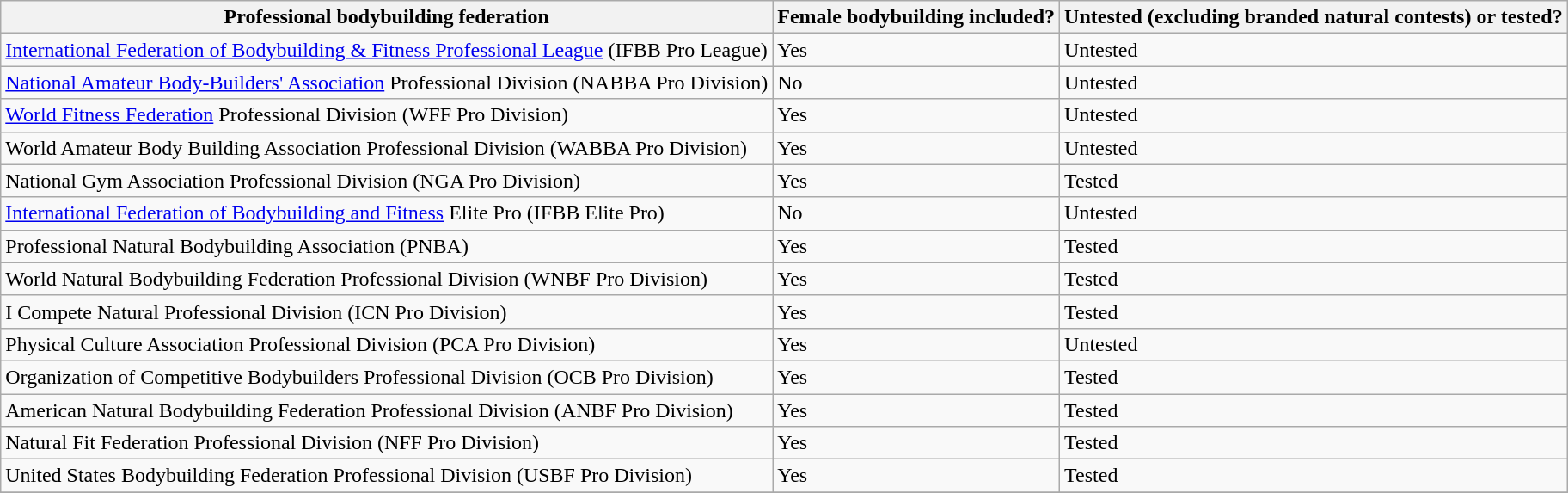<table class="wikitable">
<tr>
<th>Professional bodybuilding federation</th>
<th>Female bodybuilding included?</th>
<th>Untested (excluding branded natural contests) or tested?</th>
</tr>
<tr>
<td><a href='#'>International Federation of Bodybuilding & Fitness Professional League</a> (IFBB Pro League)</td>
<td>Yes</td>
<td>Untested</td>
</tr>
<tr>
<td><a href='#'>National Amateur Body-Builders' Association</a> Professional Division (NABBA Pro Division)</td>
<td>No</td>
<td>Untested</td>
</tr>
<tr>
<td><a href='#'>World Fitness Federation</a> Professional Division (WFF Pro Division)</td>
<td>Yes</td>
<td>Untested</td>
</tr>
<tr>
<td>World Amateur Body Building Association Professional Division (WABBA Pro Division)</td>
<td>Yes</td>
<td>Untested</td>
</tr>
<tr>
<td>National Gym Association Professional Division (NGA Pro Division)</td>
<td>Yes</td>
<td>Tested</td>
</tr>
<tr>
<td><a href='#'>International Federation of Bodybuilding and Fitness</a> Elite Pro (IFBB Elite Pro)</td>
<td>No</td>
<td>Untested</td>
</tr>
<tr>
<td>Professional Natural Bodybuilding Association (PNBA)</td>
<td>Yes</td>
<td>Tested</td>
</tr>
<tr>
<td>World Natural Bodybuilding Federation Professional Division (WNBF Pro Division)</td>
<td>Yes</td>
<td>Tested</td>
</tr>
<tr>
<td>I Compete Natural Professional Division (ICN Pro Division)</td>
<td>Yes</td>
<td>Tested</td>
</tr>
<tr>
<td>Physical Culture Association Professional Division (PCA Pro Division)</td>
<td>Yes</td>
<td>Untested</td>
</tr>
<tr>
<td>Organization of Competitive Bodybuilders Professional Division (OCB Pro Division)</td>
<td>Yes</td>
<td>Tested</td>
</tr>
<tr>
<td>American Natural Bodybuilding Federation Professional Division (ANBF Pro Division)</td>
<td>Yes</td>
<td>Tested</td>
</tr>
<tr>
<td>Natural Fit Federation Professional Division (NFF Pro Division)</td>
<td>Yes</td>
<td>Tested</td>
</tr>
<tr>
<td>United States Bodybuilding Federation Professional Division (USBF Pro Division)</td>
<td>Yes</td>
<td>Tested</td>
</tr>
<tr>
</tr>
</table>
